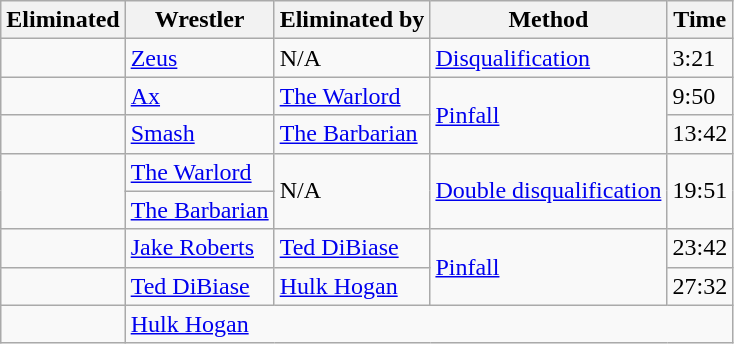<table class="wikitable sortable">
<tr>
<th>Eliminated</th>
<th>Wrestler</th>
<th>Eliminated by</th>
<th>Method</th>
<th>Time</th>
</tr>
<tr>
<td></td>
<td><a href='#'>Zeus</a></td>
<td>N/A</td>
<td><a href='#'>Disqualification</a></td>
<td>3:21</td>
</tr>
<tr>
<td></td>
<td><a href='#'>Ax</a></td>
<td><a href='#'>The Warlord</a></td>
<td rowspan="2"><a href='#'>Pinfall</a></td>
<td>9:50</td>
</tr>
<tr>
<td></td>
<td><a href='#'>Smash</a></td>
<td><a href='#'>The Barbarian</a></td>
<td>13:42</td>
</tr>
<tr>
<td rowspan="2"></td>
<td><a href='#'>The Warlord</a></td>
<td rowspan="2">N/A</td>
<td rowspan="2"><a href='#'>Double disqualification</a></td>
<td rowspan="2">19:51</td>
</tr>
<tr>
<td><a href='#'>The Barbarian</a></td>
</tr>
<tr>
<td></td>
<td><a href='#'>Jake Roberts</a></td>
<td><a href='#'>Ted DiBiase</a></td>
<td rowspan="2"><a href='#'>Pinfall</a></td>
<td>23:42</td>
</tr>
<tr>
<td></td>
<td><a href='#'>Ted DiBiase</a></td>
<td><a href='#'>Hulk Hogan</a></td>
<td>27:32</td>
</tr>
<tr>
<td></td>
<td colspan="4"><a href='#'>Hulk Hogan</a></td>
</tr>
</table>
